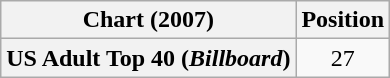<table class="wikitable plainrowheaders" style="text-align:center">
<tr>
<th scope="col">Chart (2007)</th>
<th scope="col">Position</th>
</tr>
<tr>
<th scope="row">US Adult Top 40 (<em>Billboard</em>)</th>
<td>27</td>
</tr>
</table>
